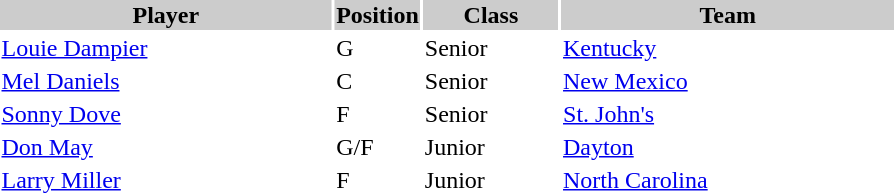<table style="width:600px" "border:'1' 'solid' 'gray'">
<tr>
<th bgcolor="#CCCCCC" style="width:40%">Player</th>
<th bgcolor="#CCCCCC" style="width:4%">Position</th>
<th bgcolor="#CCCCCC" style="width:16%">Class</th>
<th bgcolor="#CCCCCC" style="width:40%">Team</th>
</tr>
<tr>
<td><a href='#'>Louie Dampier</a></td>
<td>G</td>
<td>Senior</td>
<td><a href='#'>Kentucky</a></td>
</tr>
<tr>
<td><a href='#'>Mel Daniels</a></td>
<td>C</td>
<td>Senior</td>
<td><a href='#'>New Mexico</a></td>
</tr>
<tr>
<td><a href='#'>Sonny Dove</a></td>
<td>F</td>
<td>Senior</td>
<td><a href='#'>St. John's</a></td>
</tr>
<tr>
<td><a href='#'>Don May</a></td>
<td>G/F</td>
<td>Junior</td>
<td><a href='#'>Dayton</a></td>
</tr>
<tr>
<td><a href='#'>Larry Miller</a></td>
<td>F</td>
<td>Junior</td>
<td><a href='#'>North Carolina</a></td>
</tr>
</table>
